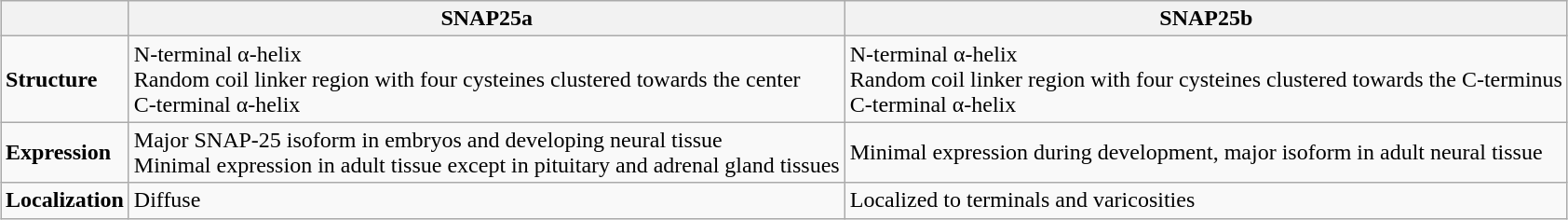<table class="wikitable" style="margin: 1em auto 1em auto;">
<tr>
<th></th>
<th>SNAP25a</th>
<th>SNAP25b</th>
</tr>
<tr>
<td><strong>Structure</strong></td>
<td>N-terminal α-helix<br>Random coil linker region with four cysteines clustered towards the center<br>C-terminal α-helix</td>
<td>N-terminal α-helix<br>Random coil linker region with four cysteines clustered towards the C-terminus<br>C-terminal α-helix</td>
</tr>
<tr>
<td><strong>Expression</strong></td>
<td>Major SNAP-25 isoform in embryos and developing neural tissue<br>Minimal expression in adult tissue except in pituitary and adrenal gland tissues</td>
<td>Minimal expression during development, major isoform in adult neural tissue</td>
</tr>
<tr>
<td><strong>Localization</strong></td>
<td>Diffuse</td>
<td>Localized to terminals and varicosities</td>
</tr>
</table>
